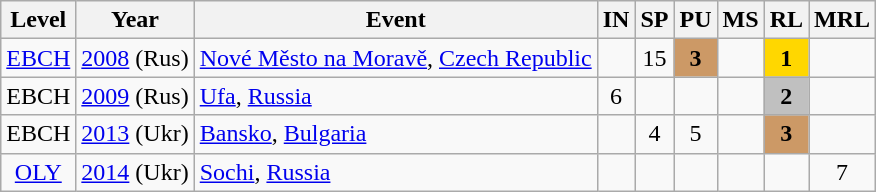<table class="wikitable sortable" style="text-align: center;">
<tr>
<th>Level</th>
<th>Year</th>
<th>Event</th>
<th>IN</th>
<th>SP</th>
<th>PU</th>
<th>MS</th>
<th>RL</th>
<th>MRL</th>
</tr>
<tr>
<td><a href='#'>EBCH</a></td>
<td><a href='#'>2008</a> (Rus)</td>
<td align="left"> <a href='#'>Nové Město na Moravě</a>, <a href='#'>Czech Republic</a></td>
<td></td>
<td>15</td>
<td bgcolor="cc9966"><strong>3</strong></td>
<td></td>
<td bgcolor="gold"><strong>1</strong></td>
<td></td>
</tr>
<tr>
<td>EBCH</td>
<td><a href='#'>2009</a> (Rus)</td>
<td align="left"> <a href='#'>Ufa</a>, <a href='#'>Russia</a></td>
<td>6</td>
<td></td>
<td></td>
<td></td>
<td bgcolor=silver><strong>2</strong></td>
<td></td>
</tr>
<tr>
<td>EBCH</td>
<td><a href='#'>2013</a> (Ukr)</td>
<td align="left"> <a href='#'>Bansko</a>, <a href='#'>Bulgaria</a></td>
<td></td>
<td>4</td>
<td>5</td>
<td></td>
<td bgcolor="cc9966"><strong>3</strong></td>
<td></td>
</tr>
<tr>
<td><a href='#'>OLY</a></td>
<td><a href='#'>2014</a> (Ukr)</td>
<td align="left"> <a href='#'>Sochi</a>, <a href='#'>Russia</a></td>
<td></td>
<td></td>
<td></td>
<td></td>
<td></td>
<td>7</td>
</tr>
</table>
